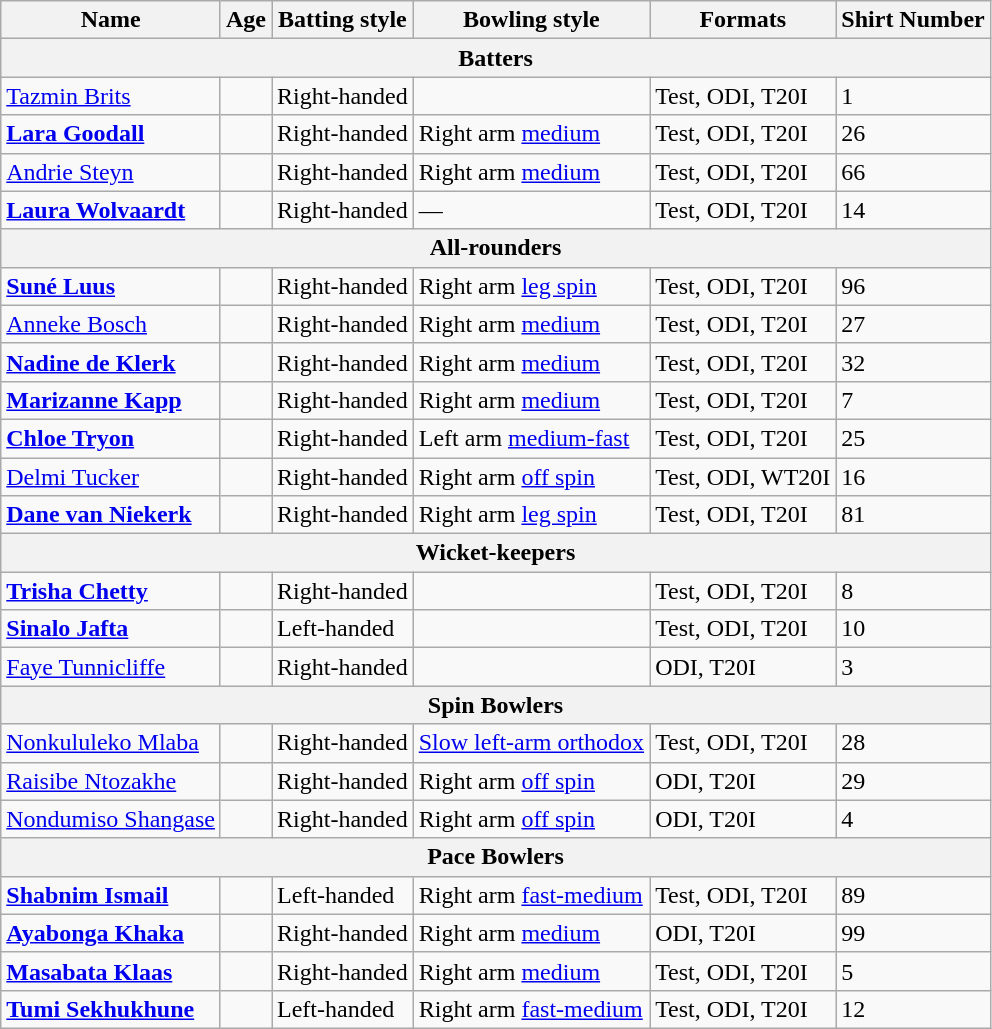<table class="wikitable" align=center>
<tr>
<th>Name</th>
<th>Age</th>
<th>Batting style</th>
<th>Bowling style</th>
<th>Formats</th>
<th>Shirt Number</th>
</tr>
<tr>
<th colspan="6">Batters</th>
</tr>
<tr>
<td><a href='#'>Tazmin Brits</a></td>
<td></td>
<td>Right-handed</td>
<td></td>
<td>Test, ODI, T20I</td>
<td>1</td>
</tr>
<tr>
<td><strong><a href='#'>Lara Goodall</a></strong></td>
<td></td>
<td>Right-handed</td>
<td>Right arm <a href='#'>medium</a></td>
<td>Test, ODI, T20I</td>
<td>26</td>
</tr>
<tr>
<td><a href='#'>Andrie Steyn</a></td>
<td></td>
<td>Right-handed</td>
<td>Right arm <a href='#'>medium</a></td>
<td>Test, ODI, T20I</td>
<td>66</td>
</tr>
<tr>
<td><strong><a href='#'>Laura Wolvaardt</a></strong></td>
<td></td>
<td>Right-handed</td>
<td>—</td>
<td>Test, ODI, T20I</td>
<td>14</td>
</tr>
<tr>
<th colspan="6">All-rounders</th>
</tr>
<tr>
<td><strong><a href='#'>Suné Luus</a></strong></td>
<td></td>
<td>Right-handed</td>
<td>Right arm <a href='#'>leg spin</a></td>
<td>Test, ODI, T20I</td>
<td>96</td>
</tr>
<tr>
<td><a href='#'>Anneke Bosch</a></td>
<td></td>
<td>Right-handed</td>
<td>Right arm <a href='#'>medium</a></td>
<td>Test, ODI, T20I</td>
<td>27</td>
</tr>
<tr>
<td><strong><a href='#'>Nadine de Klerk</a></strong></td>
<td></td>
<td>Right-handed</td>
<td>Right arm <a href='#'>medium</a></td>
<td>Test, ODI, T20I</td>
<td>32</td>
</tr>
<tr>
<td><strong><a href='#'>Marizanne Kapp</a></strong></td>
<td></td>
<td>Right-handed</td>
<td>Right arm <a href='#'>medium</a></td>
<td>Test, ODI, T20I</td>
<td>7</td>
</tr>
<tr>
<td><strong><a href='#'>Chloe Tryon</a></strong></td>
<td></td>
<td>Right-handed</td>
<td>Left arm <a href='#'>medium-fast</a></td>
<td>Test, ODI, T20I</td>
<td>25</td>
</tr>
<tr>
<td><a href='#'>Delmi Tucker</a></td>
<td></td>
<td>Right-handed</td>
<td>Right arm <a href='#'>off spin</a></td>
<td>Test, ODI, WT20I</td>
<td>16</td>
</tr>
<tr>
<td><strong><a href='#'>Dane van Niekerk</a></strong></td>
<td></td>
<td>Right-handed</td>
<td>Right arm <a href='#'>leg spin</a></td>
<td>Test, ODI, T20I</td>
<td>81</td>
</tr>
<tr>
<th colspan="6">Wicket-keepers</th>
</tr>
<tr>
<td><strong><a href='#'>Trisha Chetty</a></strong></td>
<td></td>
<td>Right-handed</td>
<td></td>
<td>Test, ODI, T20I</td>
<td>8</td>
</tr>
<tr>
<td><strong><a href='#'>Sinalo Jafta</a></strong></td>
<td></td>
<td>Left-handed</td>
<td></td>
<td>Test, ODI, T20I</td>
<td>10</td>
</tr>
<tr>
<td><a href='#'>Faye Tunnicliffe</a></td>
<td></td>
<td>Right-handed</td>
<td></td>
<td>ODI, T20I</td>
<td>3</td>
</tr>
<tr>
<th colspan="6">Spin Bowlers</th>
</tr>
<tr>
<td><a href='#'>Nonkululeko Mlaba</a></td>
<td></td>
<td>Right-handed</td>
<td><a href='#'>Slow left-arm orthodox</a></td>
<td>Test, ODI, T20I</td>
<td>28</td>
</tr>
<tr>
<td><a href='#'>Raisibe Ntozakhe</a></td>
<td></td>
<td>Right-handed</td>
<td>Right arm <a href='#'>off spin</a></td>
<td>ODI, T20I</td>
<td>29</td>
</tr>
<tr>
<td><a href='#'>Nondumiso Shangase</a></td>
<td></td>
<td>Right-handed</td>
<td>Right arm <a href='#'>off spin</a></td>
<td>ODI, T20I</td>
<td>4</td>
</tr>
<tr>
<th colspan="6">Pace Bowlers</th>
</tr>
<tr>
<td><strong><a href='#'>Shabnim Ismail</a></strong></td>
<td></td>
<td>Left-handed</td>
<td>Right arm <a href='#'>fast-medium</a></td>
<td>Test, ODI, T20I</td>
<td>89</td>
</tr>
<tr>
<td><strong><a href='#'>Ayabonga Khaka</a></strong></td>
<td></td>
<td>Right-handed</td>
<td>Right arm <a href='#'>medium</a></td>
<td>ODI, T20I</td>
<td>99</td>
</tr>
<tr>
<td><strong><a href='#'>Masabata Klaas</a></strong></td>
<td></td>
<td>Right-handed</td>
<td>Right arm <a href='#'>medium</a></td>
<td>Test, ODI, T20I</td>
<td>5</td>
</tr>
<tr>
<td><strong><a href='#'>Tumi Sekhukhune</a></strong></td>
<td></td>
<td>Left-handed</td>
<td>Right arm <a href='#'>fast-medium</a></td>
<td>Test, ODI, T20I</td>
<td>12</td>
</tr>
</table>
